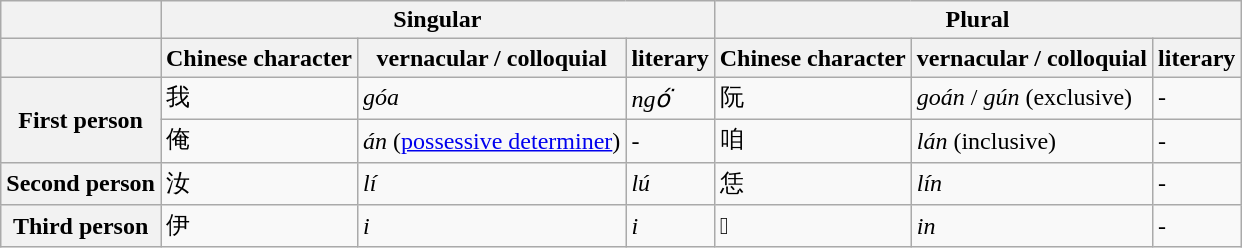<table class="wikitable">
<tr>
<th></th>
<th colspan="3">Singular</th>
<th colspan="3">Plural</th>
</tr>
<tr>
<th></th>
<th>Chinese character</th>
<th>vernacular / colloquial</th>
<th>literary</th>
<th>Chinese character</th>
<th>vernacular / colloquial</th>
<th>literary</th>
</tr>
<tr>
<th rowspan="2">First person</th>
<td>我</td>
<td><em>góa</em></td>
<td><em>ngó͘</em></td>
<td>阮</td>
<td><em>goán</em> / <em>gún</em> (exclusive)</td>
<td>-</td>
</tr>
<tr>
<td>俺</td>
<td><em>án</em> (<a href='#'>possessive determiner</a>)</td>
<td>-</td>
<td>咱</td>
<td><em>lán</em> (inclusive)</td>
<td>-</td>
</tr>
<tr>
<th rowspan="1">Second person</th>
<td>汝</td>
<td><em>lí</em></td>
<td><em>lú</em></td>
<td>恁</td>
<td><em>lín</em></td>
<td>-</td>
</tr>
<tr>
<th rowspan="1">Third person</th>
<td>伊</td>
<td><em>i</em></td>
<td><em>i</em></td>
<td>𪜶</td>
<td><em>in</em></td>
<td>-</td>
</tr>
</table>
